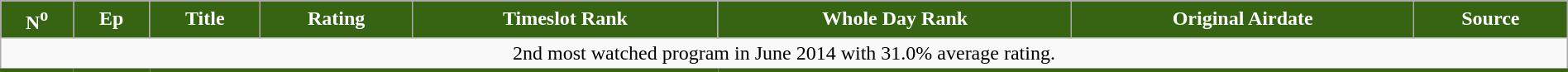<table class="wikitable plainrowheaders" style="width:100%; margin:auto;">
<tr>
<th style="background: #366413; color:#fff;"><strong>N<sup>o</sup></strong></th>
<th style="background: #366413; color:#fff;"><strong>Ep</strong></th>
<th style="background: #366413; color:#fff;"><strong>Title</strong></th>
<th style="background: #366413; color:#fff;"><strong>Rating</strong></th>
<th style="background: #366413; color:#fff;"><strong>Timeslot Rank</strong></th>
<th style="background: #366413; color:#fff;"><strong>Whole Day Rank</strong></th>
<th style="background: #366413; color:#fff;"><strong>Original Airdate</strong></th>
<th style="background: #366413; color:#fff;"><strong>Source</strong><br>



















</th>
</tr>
<tr>
<td colspan = "8" style="text-align: center; border-bottom: 3px solid #366413;">2nd most watched program in June 2014 with 31.0% average rating.</td>
</tr>
</table>
